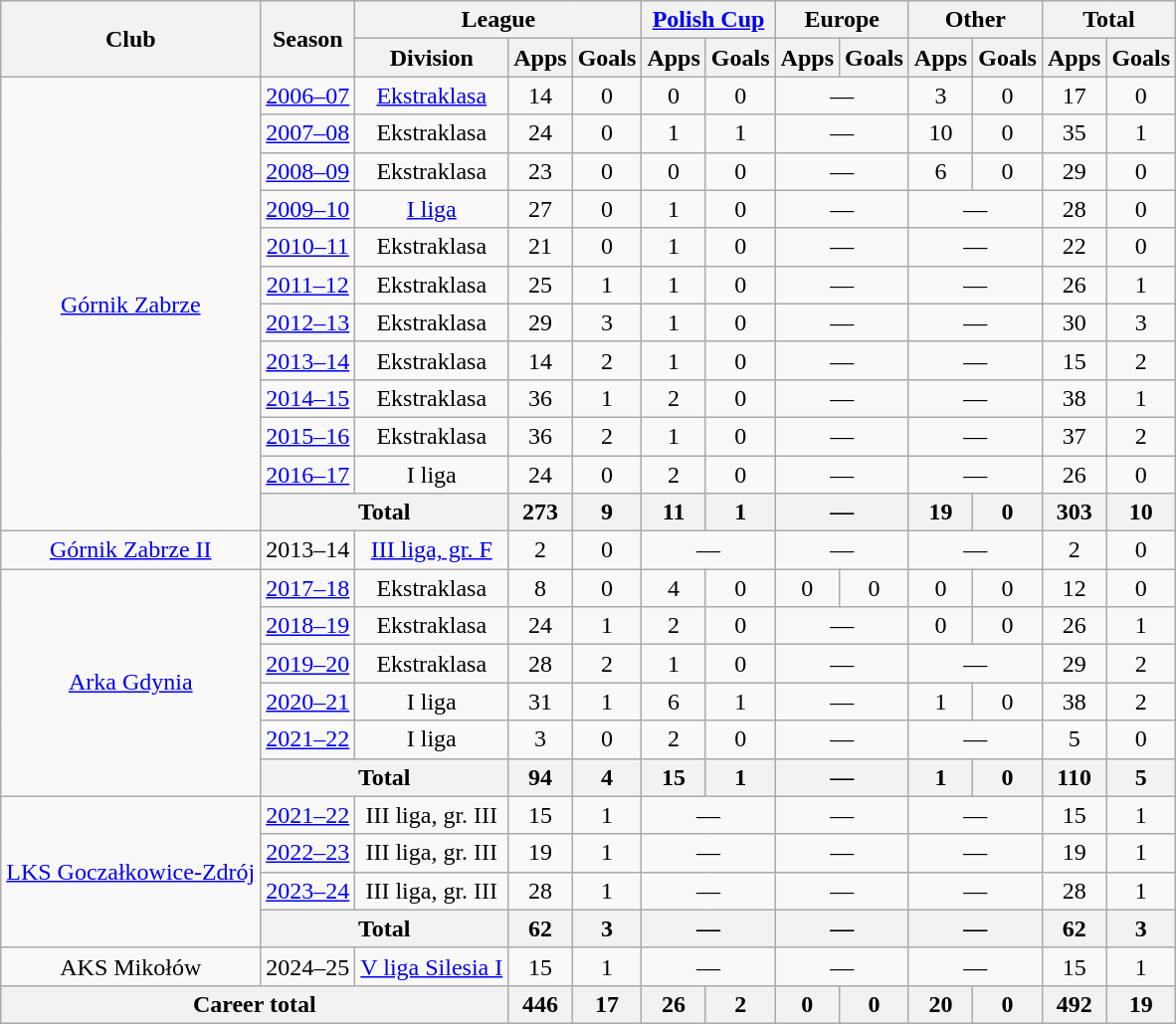<table class="wikitable" style="text-align: center;">
<tr>
<th rowspan="2">Club</th>
<th rowspan="2">Season</th>
<th colspan="3">League</th>
<th colspan="2"><a href='#'>Polish Cup</a></th>
<th colspan="2">Europe</th>
<th colspan="2">Other</th>
<th colspan="2">Total</th>
</tr>
<tr>
<th>Division</th>
<th>Apps</th>
<th>Goals</th>
<th>Apps</th>
<th>Goals</th>
<th>Apps</th>
<th>Goals</th>
<th>Apps</th>
<th>Goals</th>
<th>Apps</th>
<th>Goals</th>
</tr>
<tr>
<td rowspan="12"><a href='#'>Górnik Zabrze</a></td>
<td><a href='#'>2006–07</a></td>
<td><a href='#'>Ekstraklasa</a></td>
<td>14</td>
<td>0</td>
<td>0</td>
<td>0</td>
<td colspan="2">—</td>
<td>3</td>
<td>0</td>
<td>17</td>
<td>0</td>
</tr>
<tr>
<td><a href='#'>2007–08</a></td>
<td>Ekstraklasa</td>
<td>24</td>
<td>0</td>
<td>1</td>
<td>1</td>
<td colspan="2">—</td>
<td>10</td>
<td>0</td>
<td>35</td>
<td>1</td>
</tr>
<tr>
<td><a href='#'>2008–09</a></td>
<td>Ekstraklasa</td>
<td>23</td>
<td>0</td>
<td>0</td>
<td>0</td>
<td colspan="2">—</td>
<td>6</td>
<td>0</td>
<td>29</td>
<td>0</td>
</tr>
<tr>
<td><a href='#'>2009–10</a></td>
<td><a href='#'>I liga</a></td>
<td>27</td>
<td>0</td>
<td>1</td>
<td>0</td>
<td colspan="2">—</td>
<td colspan="2">—</td>
<td>28</td>
<td>0</td>
</tr>
<tr>
<td><a href='#'>2010–11</a></td>
<td>Ekstraklasa</td>
<td>21</td>
<td>0</td>
<td>1</td>
<td>0</td>
<td colspan="2">—</td>
<td colspan="2">—</td>
<td>22</td>
<td>0</td>
</tr>
<tr>
<td><a href='#'>2011–12</a></td>
<td>Ekstraklasa</td>
<td>25</td>
<td>1</td>
<td>1</td>
<td>0</td>
<td colspan="2">—</td>
<td colspan="2">—</td>
<td>26</td>
<td>1</td>
</tr>
<tr>
<td><a href='#'>2012–13</a></td>
<td>Ekstraklasa</td>
<td>29</td>
<td>3</td>
<td>1</td>
<td>0</td>
<td colspan="2">—</td>
<td colspan="2">—</td>
<td>30</td>
<td>3</td>
</tr>
<tr>
<td><a href='#'>2013–14</a></td>
<td>Ekstraklasa</td>
<td>14</td>
<td>2</td>
<td>1</td>
<td>0</td>
<td colspan="2">—</td>
<td colspan="2">—</td>
<td>15</td>
<td>2</td>
</tr>
<tr>
<td><a href='#'>2014–15</a></td>
<td>Ekstraklasa</td>
<td>36</td>
<td>1</td>
<td>2</td>
<td>0</td>
<td colspan="2">—</td>
<td colspan="2">—</td>
<td>38</td>
<td>1</td>
</tr>
<tr>
<td><a href='#'>2015–16</a></td>
<td>Ekstraklasa</td>
<td>36</td>
<td>2</td>
<td>1</td>
<td>0</td>
<td colspan="2">—</td>
<td colspan="2">—</td>
<td>37</td>
<td>2</td>
</tr>
<tr>
<td><a href='#'>2016–17</a></td>
<td>I liga</td>
<td>24</td>
<td>0</td>
<td>2</td>
<td>0</td>
<td colspan="2">—</td>
<td colspan="2">—</td>
<td>26</td>
<td>0</td>
</tr>
<tr>
<th colspan="2">Total</th>
<th>273</th>
<th>9</th>
<th>11</th>
<th>1</th>
<th colspan="2">—</th>
<th>19</th>
<th>0</th>
<th>303</th>
<th>10</th>
</tr>
<tr>
<td><a href='#'>Górnik Zabrze II</a></td>
<td>2013–14</td>
<td><a href='#'>III liga, gr. F</a></td>
<td>2</td>
<td>0</td>
<td colspan="2">—</td>
<td colspan="2">—</td>
<td colspan="2">—</td>
<td>2</td>
<td>0</td>
</tr>
<tr>
<td rowspan="6"><a href='#'>Arka Gdynia</a></td>
<td><a href='#'>2017–18</a></td>
<td>Ekstraklasa</td>
<td>8</td>
<td>0</td>
<td>4</td>
<td>0</td>
<td>0</td>
<td>0</td>
<td>0</td>
<td>0</td>
<td>12</td>
<td>0</td>
</tr>
<tr>
<td><a href='#'>2018–19</a></td>
<td>Ekstraklasa</td>
<td>24</td>
<td>1</td>
<td>2</td>
<td>0</td>
<td colspan="2">—</td>
<td>0</td>
<td>0</td>
<td>26</td>
<td>1</td>
</tr>
<tr>
<td><a href='#'>2019–20</a></td>
<td>Ekstraklasa</td>
<td>28</td>
<td>2</td>
<td>1</td>
<td>0</td>
<td colspan="2">—</td>
<td colspan="2">—</td>
<td>29</td>
<td>2</td>
</tr>
<tr>
<td><a href='#'>2020–21</a></td>
<td>I liga</td>
<td>31</td>
<td>1</td>
<td>6</td>
<td>1</td>
<td colspan="2">—</td>
<td>1</td>
<td>0</td>
<td>38</td>
<td>2</td>
</tr>
<tr>
<td><a href='#'>2021–22</a></td>
<td>I liga</td>
<td>3</td>
<td>0</td>
<td>2</td>
<td>0</td>
<td colspan="2">—</td>
<td colspan="2">—</td>
<td>5</td>
<td>0</td>
</tr>
<tr>
<th colspan="2">Total</th>
<th>94</th>
<th>4</th>
<th>15</th>
<th>1</th>
<th colspan="2">—</th>
<th>1</th>
<th>0</th>
<th>110</th>
<th>5</th>
</tr>
<tr>
<td rowspan="4"><a href='#'>LKS Goczałkowice-Zdrój</a></td>
<td><a href='#'>2021–22</a></td>
<td>III liga, gr. III</td>
<td>15</td>
<td>1</td>
<td colspan="2">—</td>
<td colspan="2">—</td>
<td colspan="2">—</td>
<td>15</td>
<td>1</td>
</tr>
<tr>
<td><a href='#'>2022–23</a></td>
<td>III liga, gr. III</td>
<td>19</td>
<td>1</td>
<td colspan="2">—</td>
<td colspan="2">—</td>
<td colspan="2">—</td>
<td>19</td>
<td>1</td>
</tr>
<tr>
<td><a href='#'>2023–24</a></td>
<td>III liga, gr. III</td>
<td>28</td>
<td>1</td>
<td colspan="2">—</td>
<td colspan="2">—</td>
<td colspan="2">—</td>
<td>28</td>
<td>1</td>
</tr>
<tr>
<th colspan="2">Total</th>
<th>62</th>
<th>3</th>
<th colspan="2">—</th>
<th colspan="2">—</th>
<th colspan="2">—</th>
<th>62</th>
<th>3</th>
</tr>
<tr>
<td>AKS Mikołów</td>
<td>2024–25</td>
<td><a href='#'>V liga Silesia I</a></td>
<td>15</td>
<td>1</td>
<td colspan="2">—</td>
<td colspan="2">—</td>
<td colspan="2">—</td>
<td>15</td>
<td>1</td>
</tr>
<tr>
<th colspan="3">Career total</th>
<th>446</th>
<th>17</th>
<th>26</th>
<th>2</th>
<th>0</th>
<th>0</th>
<th>20</th>
<th>0</th>
<th>492</th>
<th>19</th>
</tr>
</table>
